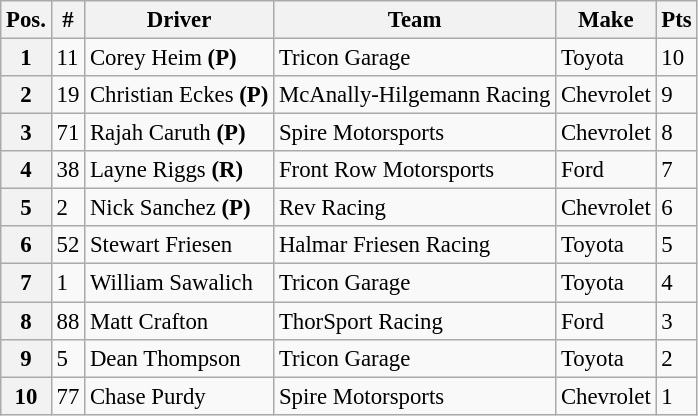<table class="wikitable" style="font-size:95%">
<tr>
<th>Pos.</th>
<th>#</th>
<th>Driver</th>
<th>Team</th>
<th>Make</th>
<th>Pts</th>
</tr>
<tr>
<th>1</th>
<td>11</td>
<td>Corey Heim <strong>(P)</strong></td>
<td>Tricon Garage</td>
<td>Toyota</td>
<td>10</td>
</tr>
<tr>
<th>2</th>
<td>19</td>
<td>Christian Eckes <strong>(P)</strong></td>
<td>McAnally-Hilgemann Racing</td>
<td>Chevrolet</td>
<td>9</td>
</tr>
<tr>
<th>3</th>
<td>71</td>
<td>Rajah Caruth <strong>(P)</strong></td>
<td>Spire Motorsports</td>
<td>Chevrolet</td>
<td>8</td>
</tr>
<tr>
<th>4</th>
<td>38</td>
<td>Layne Riggs <strong>(R)</strong></td>
<td>Front Row Motorsports</td>
<td>Ford</td>
<td>7</td>
</tr>
<tr>
<th>5</th>
<td>2</td>
<td>Nick Sanchez <strong>(P)</strong></td>
<td>Rev Racing</td>
<td>Chevrolet</td>
<td>6</td>
</tr>
<tr>
<th>6</th>
<td>52</td>
<td>Stewart Friesen</td>
<td>Halmar Friesen Racing</td>
<td>Toyota</td>
<td>5</td>
</tr>
<tr>
<th>7</th>
<td>1</td>
<td>William Sawalich</td>
<td>Tricon Garage</td>
<td>Toyota</td>
<td>4</td>
</tr>
<tr>
<th>8</th>
<td>88</td>
<td>Matt Crafton</td>
<td>ThorSport Racing</td>
<td>Ford</td>
<td>3</td>
</tr>
<tr>
<th>9</th>
<td>5</td>
<td>Dean Thompson</td>
<td>Tricon Garage</td>
<td>Toyota</td>
<td>2</td>
</tr>
<tr>
<th>10</th>
<td>77</td>
<td>Chase Purdy</td>
<td>Spire Motorsports</td>
<td>Chevrolet</td>
<td>1</td>
</tr>
</table>
